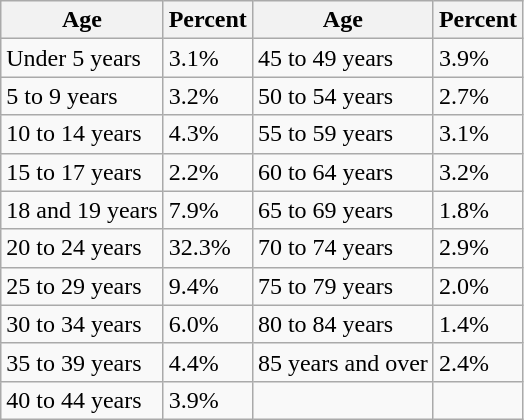<table class="wikitable">
<tr>
<th>Age</th>
<th>Percent</th>
<th>Age</th>
<th>Percent</th>
</tr>
<tr>
<td>Under 5 years</td>
<td>3.1%</td>
<td>45 to 49 years</td>
<td>3.9%</td>
</tr>
<tr>
<td>5 to 9 years</td>
<td>3.2%</td>
<td>50 to 54 years</td>
<td>2.7%</td>
</tr>
<tr>
<td>10 to 14 years</td>
<td>4.3%</td>
<td>55 to 59 years</td>
<td>3.1%</td>
</tr>
<tr>
<td>15 to 17 years</td>
<td>2.2%</td>
<td>60 to 64 years</td>
<td>3.2%</td>
</tr>
<tr>
<td>18 and 19 years</td>
<td>7.9%</td>
<td>65 to 69 years</td>
<td>1.8%</td>
</tr>
<tr>
<td>20 to 24 years</td>
<td>32.3%</td>
<td>70 to 74 years</td>
<td>2.9%</td>
</tr>
<tr>
<td>25 to 29 years</td>
<td>9.4%</td>
<td>75 to 79 years</td>
<td>2.0%</td>
</tr>
<tr>
<td>30 to 34 years</td>
<td>6.0%</td>
<td>80 to 84 years</td>
<td>1.4%</td>
</tr>
<tr>
<td>35 to 39 years</td>
<td>4.4%</td>
<td>85 years and over</td>
<td>2.4%</td>
</tr>
<tr>
<td>40 to 44 years</td>
<td>3.9%</td>
<td></td>
<td></td>
</tr>
</table>
